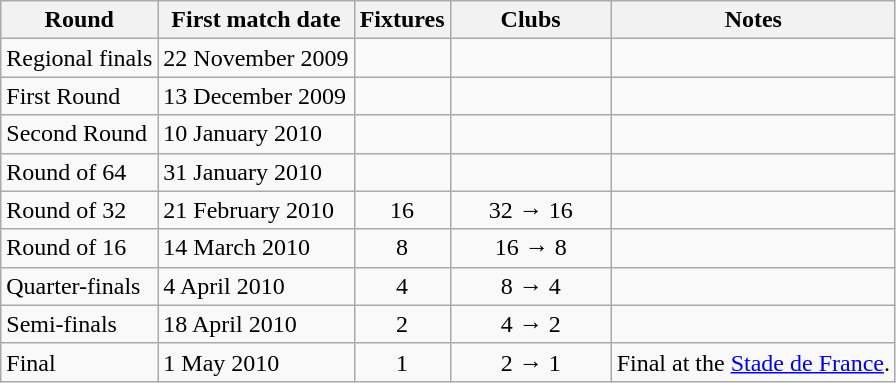<table class="wikitable">
<tr>
<th>Round</th>
<th>First match date</th>
<th>Fixtures</th>
<th width=100>Clubs</th>
<th>Notes</th>
</tr>
<tr align=center>
<td align=left>Regional finals</td>
<td align=left>22 November 2009</td>
<td></td>
<td></td>
<td></td>
</tr>
<tr align=center>
<td align=left>First Round</td>
<td align=left>13 December 2009</td>
<td></td>
<td></td>
<td></td>
</tr>
<tr align=center>
<td align=left>Second Round</td>
<td align=left>10 January 2010</td>
<td></td>
<td></td>
<td></td>
</tr>
<tr align=center>
<td align=left>Round of 64</td>
<td align=left>31 January 2010</td>
<td></td>
<td></td>
<td></td>
</tr>
<tr align=center>
<td align=left>Round of 32</td>
<td align=left>21 February 2010</td>
<td>16</td>
<td>32 → 16</td>
<td></td>
</tr>
<tr align=center>
<td align=left>Round of 16</td>
<td align=left>14 March 2010</td>
<td>8</td>
<td>16 → 8</td>
<td></td>
</tr>
<tr align=center>
<td align=left>Quarter-finals</td>
<td align=left>4 April 2010</td>
<td>4</td>
<td>8 → 4</td>
<td></td>
</tr>
<tr align=center>
<td align=left>Semi-finals</td>
<td align=left>18 April 2010</td>
<td>2</td>
<td>4 → 2</td>
<td></td>
</tr>
<tr align=center>
<td align=left>Final</td>
<td align=left>1 May 2010</td>
<td>1</td>
<td>2 → 1</td>
<td>Final at the <a href='#'>Stade de France</a>.</td>
</tr>
</table>
